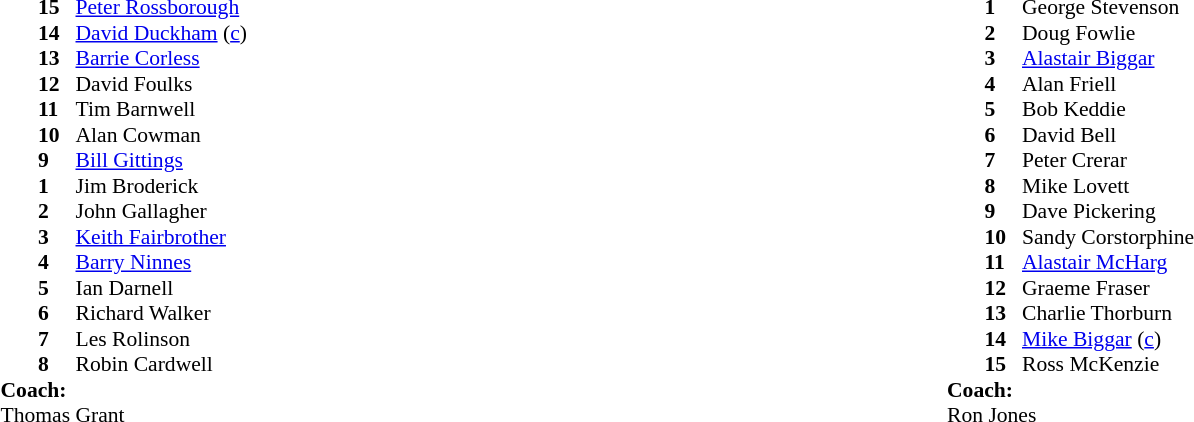<table width="100%">
<tr>
<td valign="top" width="50%"><br><table style="font-size: 90%" cellspacing="0" cellpadding="0">
<tr>
<th width="25"></th>
<th width="25"></th>
</tr>
<tr>
<td></td>
<td><strong>15</strong></td>
<td><a href='#'>Peter Rossborough</a></td>
</tr>
<tr>
<td></td>
<td><strong>14</strong></td>
<td><a href='#'>David Duckham</a> (<a href='#'>c</a>)</td>
</tr>
<tr>
<td></td>
<td><strong>13</strong></td>
<td><a href='#'>Barrie Corless</a></td>
</tr>
<tr>
<td></td>
<td><strong>12</strong></td>
<td>David Foulks</td>
</tr>
<tr>
<td></td>
<td><strong>11</strong></td>
<td>Tim Barnwell</td>
</tr>
<tr>
<td></td>
<td><strong>10</strong></td>
<td>Alan Cowman</td>
</tr>
<tr>
<td></td>
<td><strong>9</strong></td>
<td><a href='#'>Bill Gittings</a></td>
</tr>
<tr>
<td></td>
<td><strong>1</strong></td>
<td>Jim Broderick</td>
</tr>
<tr>
<td></td>
<td><strong>2</strong></td>
<td>John Gallagher</td>
</tr>
<tr>
<td></td>
<td><strong>3</strong></td>
<td><a href='#'>Keith Fairbrother</a></td>
</tr>
<tr>
<td></td>
<td><strong>4</strong></td>
<td><a href='#'>Barry Ninnes</a></td>
</tr>
<tr>
<td></td>
<td><strong>5</strong></td>
<td>Ian Darnell</td>
</tr>
<tr>
<td></td>
<td><strong>6</strong></td>
<td>Richard Walker</td>
</tr>
<tr>
<td></td>
<td><strong>7</strong></td>
<td>Les Rolinson</td>
</tr>
<tr>
<td></td>
<td><strong>8</strong></td>
<td>Robin Cardwell</td>
</tr>
<tr>
<td colspan=3><strong>Coach:</strong></td>
</tr>
<tr>
<td colspan="4">Thomas Grant</td>
</tr>
</table>
</td>
<td valign="top" width="50%"><br><table style="font-size: 90%" cellspacing="0" cellpadding="0">
<tr>
<th width="25"></th>
<th width="25"></th>
</tr>
<tr>
<td></td>
<td><strong>1</strong></td>
<td>George Stevenson</td>
</tr>
<tr>
<td></td>
<td><strong>2</strong></td>
<td>Doug Fowlie</td>
</tr>
<tr>
<td></td>
<td><strong>3</strong></td>
<td><a href='#'>Alastair Biggar</a></td>
</tr>
<tr>
<td></td>
<td><strong>4</strong></td>
<td>Alan Friell</td>
</tr>
<tr>
<td></td>
<td><strong>5</strong></td>
<td>Bob Keddie</td>
</tr>
<tr>
<td></td>
<td><strong>6</strong></td>
<td>David Bell</td>
</tr>
<tr>
<td></td>
<td><strong>7</strong></td>
<td>Peter Crerar</td>
</tr>
<tr>
<td></td>
<td><strong>8</strong></td>
<td>Mike Lovett</td>
</tr>
<tr>
<td></td>
<td><strong>9</strong></td>
<td>Dave Pickering</td>
</tr>
<tr>
<td></td>
<td><strong>10</strong></td>
<td>Sandy Corstorphine</td>
</tr>
<tr>
<td></td>
<td><strong>11</strong></td>
<td><a href='#'>Alastair McHarg</a></td>
</tr>
<tr>
<td></td>
<td><strong>12</strong></td>
<td>Graeme Fraser</td>
</tr>
<tr>
<td></td>
<td><strong>13</strong></td>
<td>Charlie Thorburn</td>
</tr>
<tr>
<td></td>
<td><strong>14</strong></td>
<td><a href='#'>Mike Biggar</a> (<a href='#'>c</a>)</td>
</tr>
<tr>
<td></td>
<td><strong>15</strong></td>
<td>Ross McKenzie</td>
</tr>
<tr>
<td colspan=3><strong>Coach:</strong></td>
</tr>
<tr>
<td colspan="4">Ron Jones</td>
</tr>
</table>
</td>
</tr>
</table>
